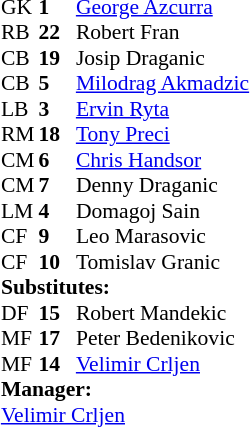<table cellspacing="0" cellpadding="0" style="font-size:90%; margin:auto;">
<tr>
<th width=25></th>
<th width=25></th>
</tr>
<tr>
<td>GK</td>
<td><strong>1</strong></td>
<td> <a href='#'>George Azcurra</a></td>
</tr>
<tr>
<td>RB</td>
<td><strong>22</strong></td>
<td>Robert Fran</td>
</tr>
<tr>
<td>CB</td>
<td><strong>19</strong></td>
<td>Josip Draganic</td>
</tr>
<tr>
<td>CB</td>
<td><strong>5</strong></td>
<td> <a href='#'>Milodrag Akmadzic</a></td>
</tr>
<tr>
<td>LB</td>
<td><strong>3</strong></td>
<td> <a href='#'>Ervin Ryta</a></td>
<td></td>
<td></td>
</tr>
<tr>
<td>RM</td>
<td><strong>18</strong></td>
<td> <a href='#'>Tony Preci</a></td>
<td></td>
<td></td>
</tr>
<tr>
<td>CM</td>
<td><strong>6</strong></td>
<td> <a href='#'>Chris Handsor</a></td>
<td></td>
<td></td>
</tr>
<tr>
<td>CM</td>
<td><strong>7</strong></td>
<td>Denny Draganic</td>
</tr>
<tr>
<td>LM</td>
<td><strong>4</strong></td>
<td> Domagoj Sain</td>
<td></td>
<td></td>
</tr>
<tr>
<td>CF</td>
<td><strong>9</strong></td>
<td>Leo Marasovic</td>
<td></td>
<td></td>
</tr>
<tr>
<td>CF</td>
<td><strong>10</strong></td>
<td>Tomislav Granic</td>
<td></td>
<td></td>
</tr>
<tr>
<td colspan=3><strong>Substitutes:</strong></td>
</tr>
<tr>
<td>DF</td>
<td><strong>15</strong></td>
<td>Robert Mandekic</td>
<td></td>
<td></td>
</tr>
<tr>
<td>MF</td>
<td><strong>17</strong></td>
<td>Peter Bedenikovic</td>
<td></td>
<td></td>
</tr>
<tr>
<td>MF</td>
<td><strong>14</strong></td>
<td> <a href='#'>Velimir Crljen</a></td>
<td></td>
<td></td>
</tr>
<tr>
<td colspan=3><strong>Manager:</strong></td>
</tr>
<tr>
<td colspan=4> <a href='#'>Velimir Crljen</a></td>
</tr>
</table>
